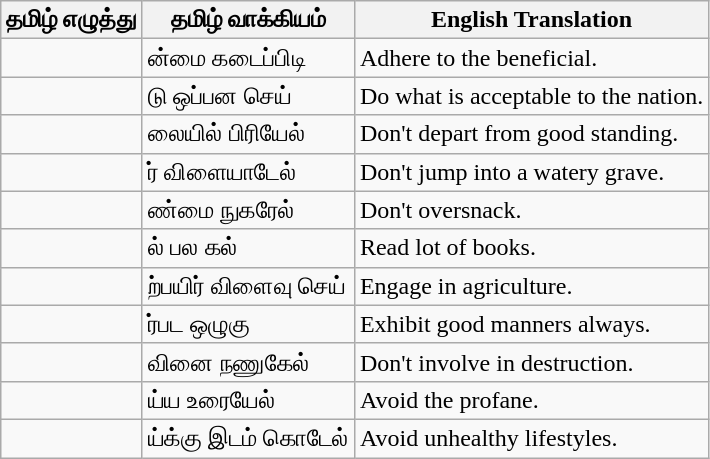<table class="wikitable">
<tr>
<th>தமிழ் எழுத்து</th>
<th>தமிழ் வாக்கியம்</th>
<th>English Translation</th>
</tr>
<tr>
<td></td>
<td>ன்மை கடைப்பிடி</td>
<td>Adhere to the beneficial.</td>
</tr>
<tr>
<td></td>
<td>டு ஒப்பன செய்</td>
<td>Do what is acceptable to the nation.</td>
</tr>
<tr>
<td></td>
<td>லையில் பிரியேல்</td>
<td>Don't depart from good standing.</td>
</tr>
<tr>
<td></td>
<td>ர் விளையாடேல்</td>
<td>Don't jump into a watery grave.</td>
</tr>
<tr>
<td></td>
<td>ண்மை நுகரேல்</td>
<td>Don't oversnack.</td>
</tr>
<tr>
<td></td>
<td>ல் பல கல்</td>
<td>Read lot of books.</td>
</tr>
<tr>
<td></td>
<td>ற்பயிர் விளைவு செய்</td>
<td>Engage in agriculture.</td>
</tr>
<tr>
<td></td>
<td>ர்பட ஒழுகு</td>
<td>Exhibit good manners always.</td>
</tr>
<tr>
<td></td>
<td>வினை நணுகேல்</td>
<td>Don't involve in destruction.</td>
</tr>
<tr>
<td></td>
<td>ய்ய உரையேல்</td>
<td>Avoid the profane.</td>
</tr>
<tr>
<td></td>
<td>ய்க்கு இடம் கொடேல்</td>
<td>Avoid unhealthy lifestyles.</td>
</tr>
</table>
